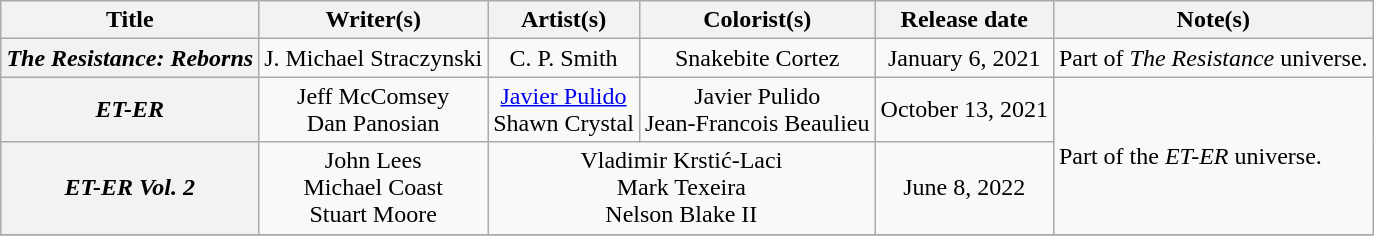<table class="wikitable sortable collapsible" style="margin:1em auto 1em auto;">
<tr>
<th scope="col">Title</th>
<th scope="col">Writer(s)</th>
<th scope="col">Artist(s)</th>
<th scope="col">Colorist(s)</th>
<th scope="col">Release date</th>
<th scope="col">Note(s)</th>
</tr>
<tr>
<th scope="row"><em>The Resistance: Reborns</em></th>
<td align="center">J. Michael Straczynski</td>
<td align="center">C. P. Smith</td>
<td align="center">Snakebite Cortez</td>
<td align="center">January 6, 2021</td>
<td>Part of <em>The Resistance</em> universe.</td>
</tr>
<tr>
<th scope="row"><em>ET-ER</em></th>
<td align="center">Jeff McComsey<br>Dan Panosian</td>
<td align="center"><a href='#'>Javier Pulido</a><br>Shawn Crystal</td>
<td align="center">Javier Pulido<br>Jean-Francois Beaulieu</td>
<td align="center">October 13, 2021</td>
<td rowspan="2">Part of the <em>ET-ER</em> universe.</td>
</tr>
<tr>
<th scope="row"><em>ET-ER Vol. 2</em></th>
<td align="center">John Lees<br>Michael Coast<br>Stuart Moore</td>
<td align="center" colspan="2">Vladimir Krstić-Laci<br>Mark Texeira<br>Nelson Blake II</td>
<td align="center">June 8, 2022</td>
</tr>
<tr>
</tr>
</table>
